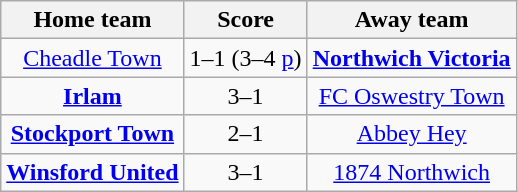<table class="wikitable" style="text-align: center">
<tr>
<th>Home team</th>
<th>Score</th>
<th>Away team</th>
</tr>
<tr>
<td><a href='#'>Cheadle Town</a></td>
<td>1–1 (3–4 <a href='#'>p</a>)</td>
<td><strong><a href='#'>Northwich Victoria</a></strong></td>
</tr>
<tr>
<td><strong><a href='#'>Irlam</a></strong></td>
<td>3–1</td>
<td><a href='#'>FC Oswestry Town</a></td>
</tr>
<tr>
<td><strong><a href='#'>Stockport Town</a></strong></td>
<td>2–1</td>
<td><a href='#'>Abbey Hey</a></td>
</tr>
<tr>
<td><strong><a href='#'>Winsford United</a></strong></td>
<td>3–1</td>
<td><a href='#'>1874 Northwich</a></td>
</tr>
</table>
